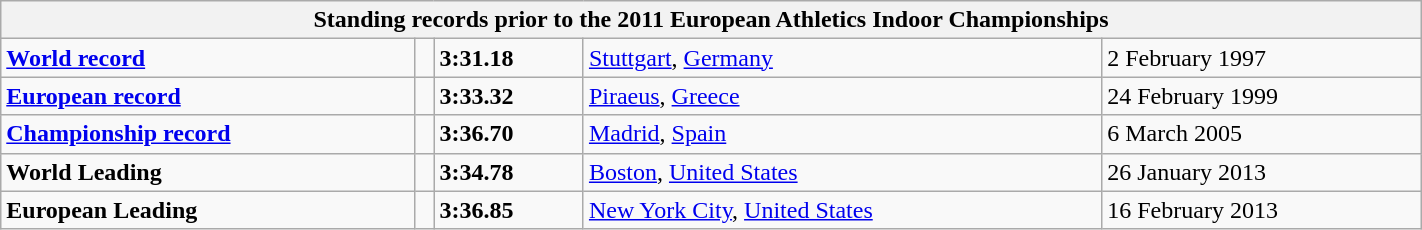<table class="wikitable" width=75%>
<tr>
<th colspan="5">Standing records prior to the 2011 European Athletics Indoor Championships</th>
</tr>
<tr>
<td><strong><a href='#'>World record</a></strong></td>
<td></td>
<td><strong>3:31.18</strong></td>
<td><a href='#'>Stuttgart</a>, <a href='#'>Germany</a></td>
<td>2 February 1997</td>
</tr>
<tr>
<td><strong><a href='#'>European record</a></strong></td>
<td></td>
<td><strong>3:33.32</strong></td>
<td><a href='#'>Piraeus</a>, <a href='#'>Greece</a></td>
<td>24 February 1999</td>
</tr>
<tr>
<td><strong><a href='#'>Championship record</a></strong></td>
<td></td>
<td><strong>3:36.70</strong></td>
<td><a href='#'>Madrid</a>, <a href='#'>Spain</a></td>
<td>6 March 2005</td>
</tr>
<tr>
<td><strong>World Leading</strong></td>
<td></td>
<td><strong>3:34.78</strong></td>
<td><a href='#'>Boston</a>, <a href='#'>United States</a></td>
<td>26 January 2013</td>
</tr>
<tr>
<td><strong>European Leading</strong></td>
<td></td>
<td><strong>3:36.85</strong></td>
<td><a href='#'>New York City</a>, <a href='#'>United States</a></td>
<td>16 February 2013</td>
</tr>
</table>
